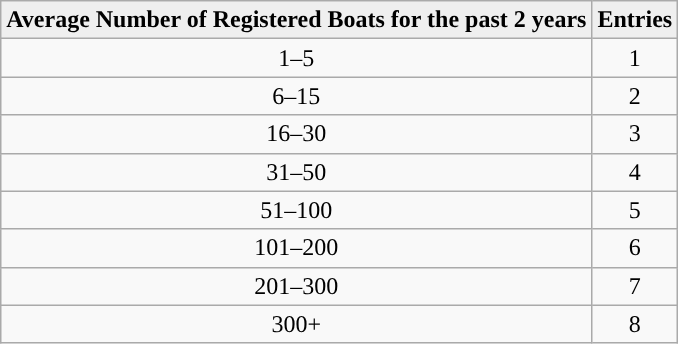<table class="wikitable" style="text-align:center">
<tr bgcolor="#efefef">
<td><strong>Average Number of Registered Boats for the past 2 years</strong></td>
<td><strong>Entries</strong></td>
</tr>
<tr>
<td>1–5</td>
<td>1</td>
</tr>
<tr>
<td>6–15</td>
<td>2</td>
</tr>
<tr>
<td>16–30</td>
<td>3</td>
</tr>
<tr>
<td>31–50</td>
<td>4</td>
</tr>
<tr>
<td>51–100</td>
<td>5</td>
</tr>
<tr>
<td>101–200</td>
<td>6</td>
</tr>
<tr>
<td>201–300</td>
<td>7</td>
</tr>
<tr>
<td>300+</td>
<td>8</td>
</tr>
</table>
